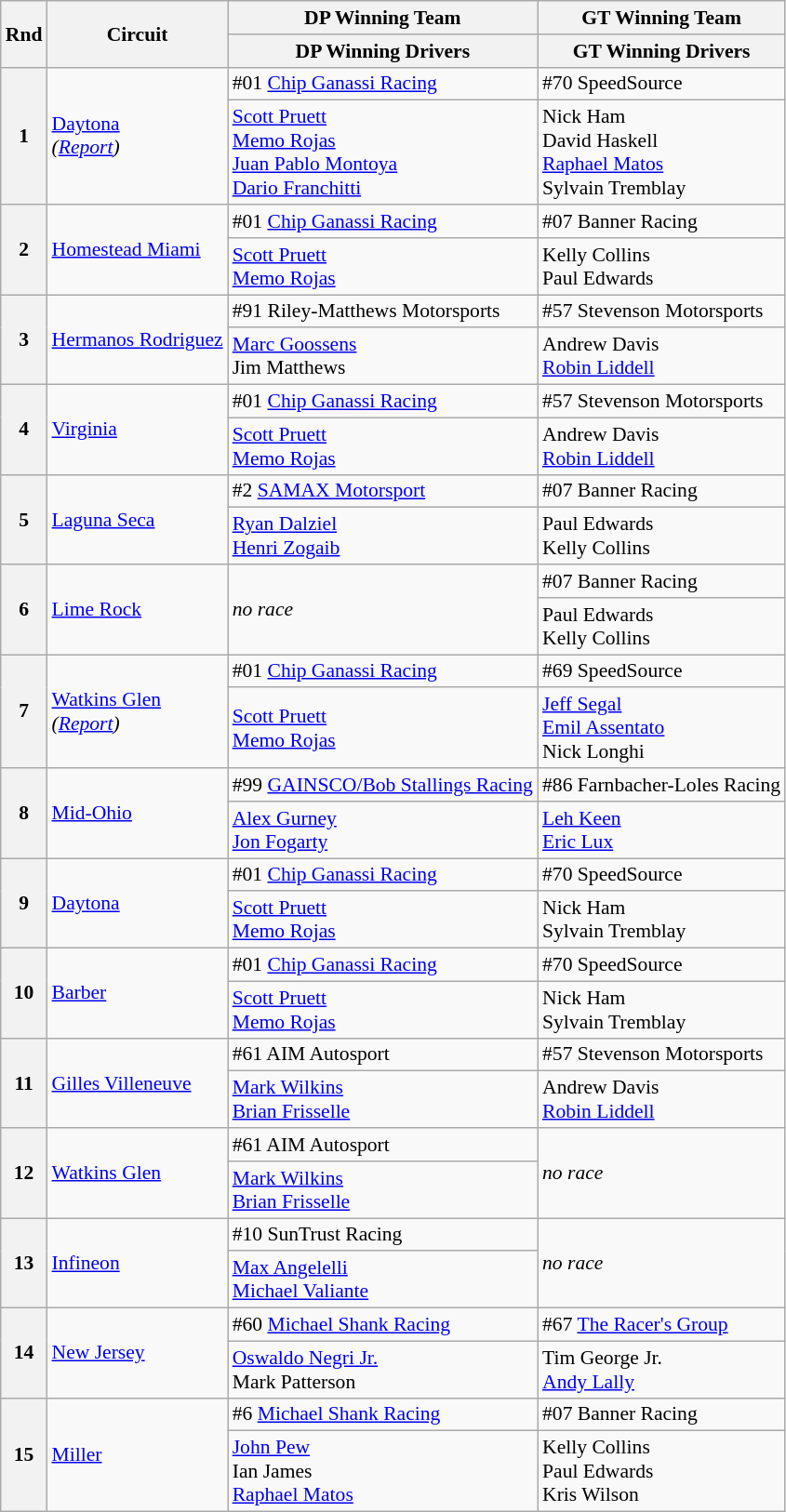<table class="wikitable" style="font-size: 90%;">
<tr>
<th rowspan=2>Rnd</th>
<th rowspan=2>Circuit</th>
<th>DP Winning Team</th>
<th>GT Winning Team</th>
</tr>
<tr>
<th>DP Winning Drivers</th>
<th>GT Winning Drivers</th>
</tr>
<tr>
<th rowspan=2>1</th>
<td rowspan=2><a href='#'>Daytona</a><br><em>(<a href='#'>Report</a>)</em></td>
<td> #01 <a href='#'>Chip Ganassi Racing</a></td>
<td> #70 SpeedSource</td>
</tr>
<tr>
<td> <a href='#'>Scott Pruett</a><br> <a href='#'>Memo Rojas</a><br> <a href='#'>Juan Pablo Montoya</a><br> <a href='#'>Dario Franchitti</a></td>
<td> Nick Ham<br> David Haskell<br> <a href='#'>Raphael Matos</a><br> Sylvain Tremblay</td>
</tr>
<tr>
<th rowspan=2>2</th>
<td rowspan=2><a href='#'>Homestead Miami</a></td>
<td> #01 <a href='#'>Chip Ganassi Racing</a></td>
<td> #07 Banner Racing</td>
</tr>
<tr>
<td> <a href='#'>Scott Pruett</a><br> <a href='#'>Memo Rojas</a></td>
<td> Kelly Collins<br> Paul Edwards</td>
</tr>
<tr>
<th rowspan=2>3</th>
<td rowspan=2><a href='#'>Hermanos Rodriguez</a></td>
<td> #91 Riley-Matthews Motorsports</td>
<td> #57 Stevenson Motorsports</td>
</tr>
<tr>
<td> <a href='#'>Marc Goossens</a><br> Jim Matthews</td>
<td> Andrew Davis<br>  <a href='#'>Robin Liddell</a></td>
</tr>
<tr>
<th rowspan=2>4</th>
<td rowspan=2><a href='#'>Virginia</a></td>
<td> #01 <a href='#'>Chip Ganassi Racing</a></td>
<td> #57 Stevenson Motorsports</td>
</tr>
<tr>
<td> <a href='#'>Scott Pruett</a><br> <a href='#'>Memo Rojas</a></td>
<td> Andrew Davis<br>  <a href='#'>Robin Liddell</a></td>
</tr>
<tr>
<th rowspan=2>5</th>
<td rowspan=2><a href='#'>Laguna Seca</a></td>
<td> #2 <a href='#'>SAMAX Motorsport</a></td>
<td> #07 Banner Racing</td>
</tr>
<tr>
<td> <a href='#'>Ryan Dalziel</a><br> <a href='#'>Henri Zogaib</a></td>
<td> Paul Edwards<br> Kelly Collins</td>
</tr>
<tr>
<th rowspan=2>6</th>
<td rowspan=2><a href='#'>Lime Rock</a></td>
<td rowspan=2><em>no race</em></td>
<td> #07 Banner Racing</td>
</tr>
<tr>
<td> Paul Edwards<br> Kelly Collins</td>
</tr>
<tr>
<th rowspan=2>7</th>
<td rowspan=2><a href='#'>Watkins Glen</a><br><em>(<a href='#'>Report</a>)</em></td>
<td> #01 <a href='#'>Chip Ganassi Racing</a></td>
<td> #69 SpeedSource</td>
</tr>
<tr>
<td> <a href='#'>Scott Pruett</a><br> <a href='#'>Memo Rojas</a></td>
<td> <a href='#'>Jeff Segal</a><br> <a href='#'>Emil Assentato</a><br> Nick Longhi</td>
</tr>
<tr>
<th rowspan=2>8</th>
<td rowspan=2><a href='#'>Mid-Ohio</a></td>
<td> #99 <a href='#'>GAINSCO/Bob Stallings Racing</a></td>
<td> #86 Farnbacher-Loles Racing</td>
</tr>
<tr>
<td> <a href='#'>Alex Gurney</a><br> <a href='#'>Jon Fogarty</a></td>
<td> <a href='#'>Leh Keen</a><br> <a href='#'>Eric Lux</a></td>
</tr>
<tr>
<th rowspan=2>9</th>
<td rowspan=2><a href='#'>Daytona</a></td>
<td> #01 <a href='#'>Chip Ganassi Racing</a></td>
<td> #70 SpeedSource</td>
</tr>
<tr>
<td> <a href='#'>Scott Pruett</a><br> <a href='#'>Memo Rojas</a></td>
<td> Nick Ham<br> Sylvain Tremblay</td>
</tr>
<tr>
<th rowspan=2>10</th>
<td rowspan=2><a href='#'>Barber</a></td>
<td> #01 <a href='#'>Chip Ganassi Racing</a></td>
<td> #70 SpeedSource</td>
</tr>
<tr>
<td> <a href='#'>Scott Pruett</a><br> <a href='#'>Memo Rojas</a></td>
<td> Nick Ham<br> Sylvain Tremblay</td>
</tr>
<tr>
<th rowspan=2>11</th>
<td rowspan=2><a href='#'>Gilles Villeneuve</a></td>
<td> #61 AIM Autosport</td>
<td> #57 Stevenson Motorsports</td>
</tr>
<tr>
<td> <a href='#'>Mark Wilkins</a><br> <a href='#'>Brian Frisselle</a></td>
<td> Andrew Davis<br> <a href='#'>Robin Liddell</a></td>
</tr>
<tr>
<th rowspan=2>12</th>
<td rowspan=2><a href='#'>Watkins Glen</a></td>
<td> #61 AIM Autosport</td>
<td rowspan=2><em>no race</em></td>
</tr>
<tr>
<td> <a href='#'>Mark Wilkins</a><br> <a href='#'>Brian Frisselle</a></td>
</tr>
<tr>
<th rowspan=2>13</th>
<td rowspan=2><a href='#'>Infineon</a></td>
<td> #10 SunTrust Racing</td>
<td rowspan=2><em>no race</em></td>
</tr>
<tr>
<td> <a href='#'>Max Angelelli</a><br> <a href='#'>Michael Valiante</a></td>
</tr>
<tr>
<th rowspan=2>14</th>
<td rowspan=2><a href='#'>New Jersey</a></td>
<td> #60 <a href='#'>Michael Shank Racing</a></td>
<td> #67 <a href='#'>The Racer's Group</a></td>
</tr>
<tr>
<td> <a href='#'>Oswaldo Negri Jr.</a> <br> Mark Patterson</td>
<td> Tim George Jr.<br> <a href='#'>Andy Lally</a></td>
</tr>
<tr>
<th rowspan=2>15</th>
<td rowspan=2><a href='#'>Miller</a></td>
<td> #6 <a href='#'>Michael Shank Racing</a></td>
<td> #07 Banner Racing</td>
</tr>
<tr>
<td> <a href='#'>John Pew</a> <br> Ian James <br> <a href='#'>Raphael Matos</a></td>
<td> Kelly Collins<br> Paul Edwards<br> Kris Wilson</td>
</tr>
</table>
